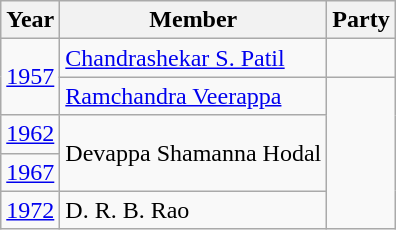<table class="wikitable sortable">
<tr>
<th>Year</th>
<th>Member</th>
<th colspan="2">Party</th>
</tr>
<tr>
<td rowspan="2"><a href='#'>1957</a></td>
<td><a href='#'>Chandrashekar S. Patil</a></td>
<td></td>
</tr>
<tr>
<td><a href='#'>Ramchandra Veerappa</a></td>
</tr>
<tr>
<td><a href='#'>1962</a></td>
<td rowspan =2>Devappa Shamanna Hodal</td>
</tr>
<tr>
<td><a href='#'>1967</a></td>
</tr>
<tr>
<td><a href='#'>1972</a></td>
<td>D. R. B. Rao</td>
</tr>
</table>
